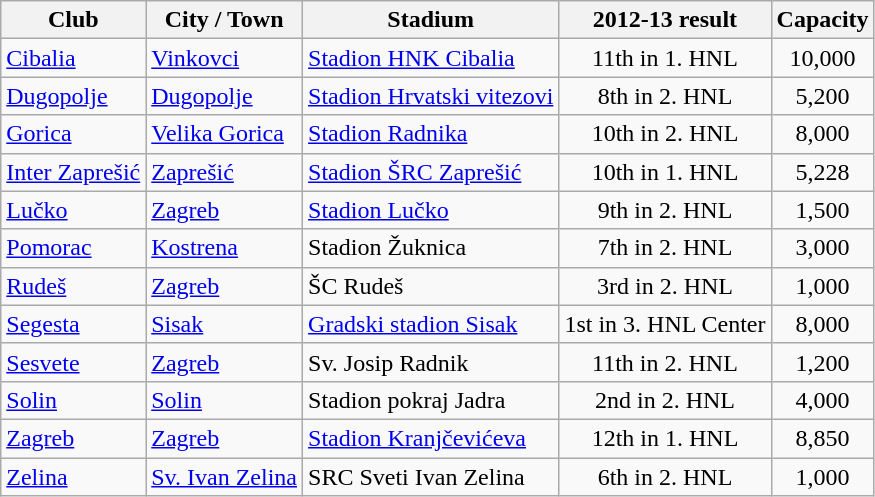<table class="wikitable sortable">
<tr>
<th>Club</th>
<th>City / Town</th>
<th>Stadium</th>
<th>2012-13 result</th>
<th>Capacity</th>
</tr>
<tr>
<td><a href='#'>Cibalia</a></td>
<td><a href='#'>Vinkovci</a></td>
<td><a href='#'>Stadion HNK Cibalia</a></td>
<td align="center">11th in 1. HNL</td>
<td align="center">10,000</td>
</tr>
<tr>
<td><a href='#'>Dugopolje</a></td>
<td><a href='#'>Dugopolje</a></td>
<td><a href='#'>Stadion Hrvatski vitezovi</a></td>
<td align="center">8th in 2. HNL</td>
<td align="center">5,200</td>
</tr>
<tr>
<td><a href='#'>Gorica</a></td>
<td><a href='#'>Velika Gorica</a></td>
<td><a href='#'>Stadion Radnika</a></td>
<td align="center">10th in 2. HNL</td>
<td align="center">8,000</td>
</tr>
<tr>
<td><a href='#'>Inter Zaprešić</a></td>
<td><a href='#'>Zaprešić</a></td>
<td><a href='#'>Stadion ŠRC Zaprešić</a></td>
<td align="center">10th in 1. HNL</td>
<td align="center">5,228</td>
</tr>
<tr>
<td><a href='#'>Lučko</a></td>
<td><a href='#'>Zagreb</a></td>
<td><a href='#'>Stadion Lučko</a></td>
<td align="center">9th in 2. HNL</td>
<td align="center">1,500</td>
</tr>
<tr>
<td><a href='#'>Pomorac</a></td>
<td><a href='#'>Kostrena</a></td>
<td>Stadion Žuknica</td>
<td align="center">7th in 2. HNL</td>
<td align="center">3,000</td>
</tr>
<tr>
<td><a href='#'>Rudeš</a></td>
<td><a href='#'>Zagreb</a></td>
<td>ŠC Rudeš</td>
<td align="center">3rd in 2. HNL</td>
<td align="center">1,000</td>
</tr>
<tr>
<td><a href='#'>Segesta</a></td>
<td><a href='#'>Sisak</a></td>
<td><a href='#'>Gradski stadion Sisak</a></td>
<td align="center">1st in 3. HNL Center</td>
<td align="center">8,000</td>
</tr>
<tr>
<td><a href='#'>Sesvete</a></td>
<td><a href='#'>Zagreb</a></td>
<td>Sv. Josip Radnik</td>
<td align="center">11th in 2. HNL</td>
<td align="center">1,200</td>
</tr>
<tr>
<td><a href='#'>Solin</a></td>
<td><a href='#'>Solin</a></td>
<td>Stadion pokraj Jadra</td>
<td align="center">2nd in 2. HNL</td>
<td align="center">4,000</td>
</tr>
<tr>
<td><a href='#'>Zagreb</a></td>
<td><a href='#'>Zagreb</a></td>
<td><a href='#'>Stadion Kranjčevićeva</a></td>
<td align="center">12th in 1. HNL</td>
<td align="center">8,850</td>
</tr>
<tr>
<td><a href='#'>Zelina</a></td>
<td><a href='#'>Sv. Ivan Zelina</a></td>
<td>SRC Sveti Ivan Zelina</td>
<td align="center">6th in 2. HNL</td>
<td align="center">1,000</td>
</tr>
</table>
